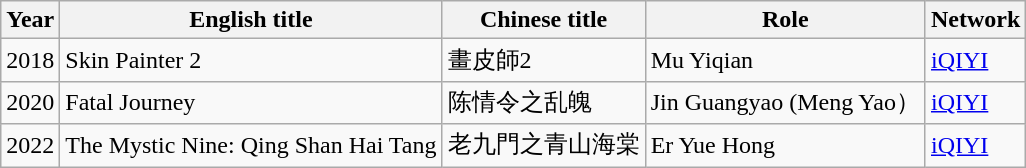<table class="wikitable">
<tr>
<th>Year</th>
<th>English title</th>
<th>Chinese title</th>
<th>Role</th>
<th>Network</th>
</tr>
<tr>
<td>2018</td>
<td>Skin Painter 2</td>
<td>畫皮師2</td>
<td>Mu Yiqian</td>
<td><a href='#'>iQIYI</a></td>
</tr>
<tr>
<td>2020</td>
<td>Fatal Journey</td>
<td>陈情令之乱魄</td>
<td>Jin Guangyao (Meng Yao）</td>
<td><a href='#'>iQIYI</a></td>
</tr>
<tr>
<td>2022</td>
<td>The Mystic Nine: Qing Shan Hai Tang</td>
<td>老九門之青山海棠</td>
<td>Er Yue Hong</td>
<td><a href='#'>iQIYI</a></td>
</tr>
</table>
